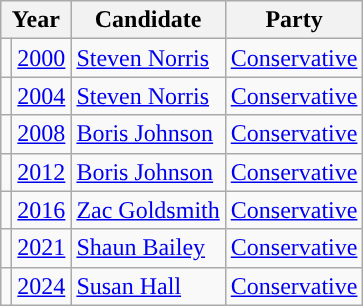<table class="wikitable">
<tr>
<th colspan="2">Year</th>
<th>Candidate</th>
<th>Party</th>
</tr>
<tr>
<td style="background-color: "></td>
<td><a href='#'>2000</a></td>
<td><a href='#'>Steven Norris</a></td>
<td><a href='#'>Conservative</a></td>
</tr>
<tr>
<td style="background-color: "></td>
<td><a href='#'>2004</a></td>
<td><a href='#'>Steven Norris</a></td>
<td><a href='#'>Conservative</a></td>
</tr>
<tr>
<td style="background-color: "></td>
<td><a href='#'>2008</a></td>
<td><a href='#'>Boris Johnson</a></td>
<td><a href='#'>Conservative</a></td>
</tr>
<tr>
<td style="background-color: "></td>
<td><a href='#'>2012</a></td>
<td><a href='#'>Boris Johnson</a></td>
<td><a href='#'>Conservative</a></td>
</tr>
<tr>
<td style="background-color: "></td>
<td><a href='#'>2016</a></td>
<td><a href='#'>Zac Goldsmith</a></td>
<td><a href='#'>Conservative</a></td>
</tr>
<tr>
<td style="background-color: "></td>
<td><a href='#'>2021</a></td>
<td><a href='#'>Shaun Bailey</a></td>
<td><a href='#'>Conservative</a></td>
</tr>
<tr>
<td style="background-color: "></td>
<td><a href='#'>2024</a></td>
<td><a href='#'>Susan Hall</a></td>
<td><a href='#'>Conservative</a></td>
</tr>
</table>
